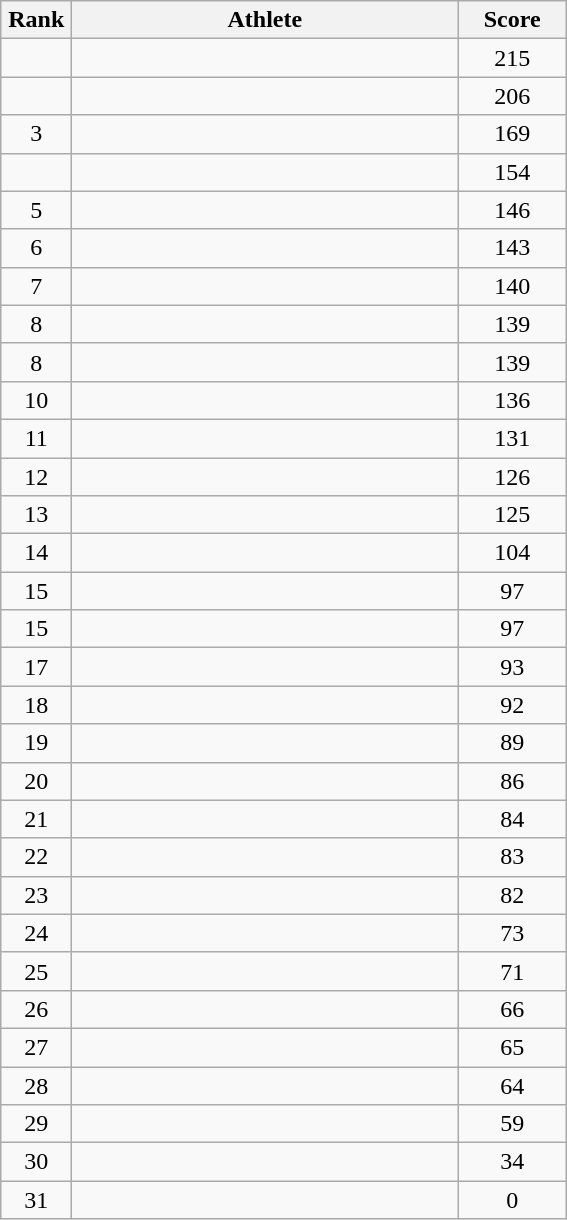<table class=wikitable style="text-align:center">
<tr>
<th width=40>Rank</th>
<th width=250>Athlete</th>
<th width=65>Score</th>
</tr>
<tr>
<td></td>
<td align=left></td>
<td>215</td>
</tr>
<tr>
<td></td>
<td align=left></td>
<td>206</td>
</tr>
<tr>
<td>3</td>
<td align=left></td>
<td>169</td>
</tr>
<tr>
<td></td>
<td align=left></td>
<td>154</td>
</tr>
<tr>
<td>5</td>
<td align=left></td>
<td>146</td>
</tr>
<tr>
<td>6</td>
<td align=left></td>
<td>143</td>
</tr>
<tr>
<td>7</td>
<td align=left></td>
<td>140</td>
</tr>
<tr>
<td>8</td>
<td align=left></td>
<td>139</td>
</tr>
<tr>
<td>8</td>
<td align=left></td>
<td>139</td>
</tr>
<tr>
<td>10</td>
<td align=left></td>
<td>136</td>
</tr>
<tr>
<td>11</td>
<td align=left></td>
<td>131</td>
</tr>
<tr>
<td>12</td>
<td align=left></td>
<td>126</td>
</tr>
<tr>
<td>13</td>
<td align=left></td>
<td>125</td>
</tr>
<tr>
<td>14</td>
<td align=left></td>
<td>104</td>
</tr>
<tr>
<td>15</td>
<td align=left></td>
<td>97</td>
</tr>
<tr>
<td>15</td>
<td align=left></td>
<td>97</td>
</tr>
<tr>
<td>17</td>
<td align=left></td>
<td>93</td>
</tr>
<tr>
<td>18</td>
<td align=left></td>
<td>92</td>
</tr>
<tr>
<td>19</td>
<td align=left></td>
<td>89</td>
</tr>
<tr>
<td>20</td>
<td align=left></td>
<td>86</td>
</tr>
<tr>
<td>21</td>
<td align=left></td>
<td>84</td>
</tr>
<tr>
<td>22</td>
<td align=left></td>
<td>83</td>
</tr>
<tr>
<td>23</td>
<td align=left></td>
<td>82</td>
</tr>
<tr>
<td>24</td>
<td align=left></td>
<td>73</td>
</tr>
<tr>
<td>25</td>
<td align=left></td>
<td>71</td>
</tr>
<tr>
<td>26</td>
<td align=left></td>
<td>66</td>
</tr>
<tr>
<td>27</td>
<td align=left></td>
<td>65</td>
</tr>
<tr>
<td>28</td>
<td align=left></td>
<td>64</td>
</tr>
<tr>
<td>29</td>
<td align=left></td>
<td>59</td>
</tr>
<tr>
<td>30</td>
<td align=left></td>
<td>34</td>
</tr>
<tr>
<td>31</td>
<td align=left></td>
<td>0</td>
</tr>
</table>
